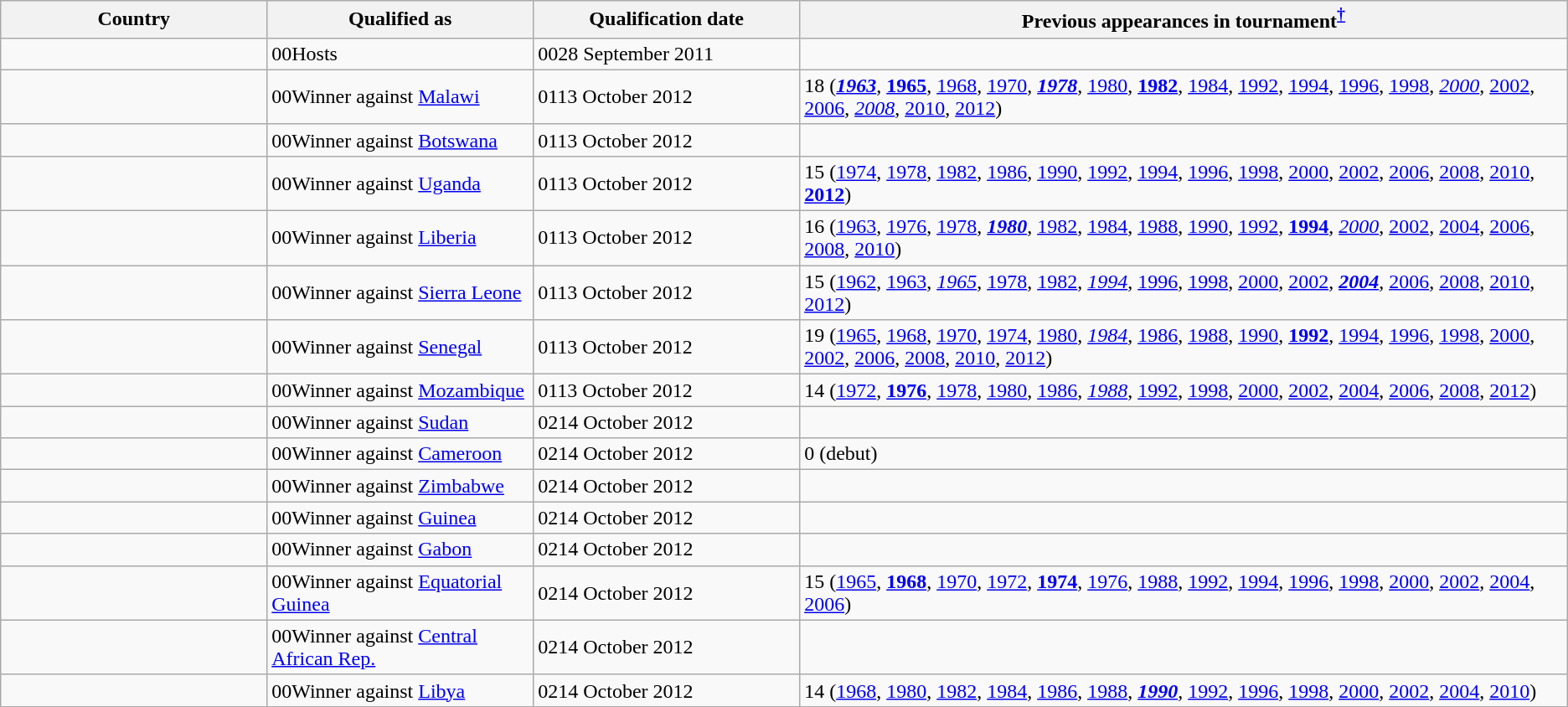<table class="wikitable sortable">
<tr>
<th width=17%>Country</th>
<th width=17%>Qualified as</th>
<th width=17%>Qualification date</th>
<th width=49%>Previous appearances in tournament<sup><strong><a href='#'>†</a></strong></sup></th>
</tr>
<tr>
<td></td>
<td><span>00</span>Hosts</td>
<td><span>00</span>28 September 2011</td>
<td></td>
</tr>
<tr>
<td></td>
<td><span>00</span>Winner against <a href='#'>Malawi</a></td>
<td><span>01</span>13 October 2012</td>
<td>18 (<strong><em><a href='#'>1963</a></em></strong>, <strong><a href='#'>1965</a></strong>, <a href='#'>1968</a>, <a href='#'>1970</a>, <strong><em><a href='#'>1978</a></em></strong>, <a href='#'>1980</a>, <strong><a href='#'>1982</a></strong>, <a href='#'>1984</a>, <a href='#'>1992</a>, <a href='#'>1994</a>, <a href='#'>1996</a>, <a href='#'>1998</a>, <em><a href='#'>2000</a></em>, <a href='#'>2002</a>, <a href='#'>2006</a>, <em><a href='#'>2008</a></em>, <a href='#'>2010</a>, <a href='#'>2012</a>)</td>
</tr>
<tr>
<td></td>
<td><span>00</span>Winner against <a href='#'>Botswana</a></td>
<td><span>01</span>13 October 2012</td>
<td></td>
</tr>
<tr>
<td></td>
<td><span>00</span>Winner against <a href='#'>Uganda</a></td>
<td><span>01</span>13 October 2012</td>
<td>15 (<a href='#'>1974</a>, <a href='#'>1978</a>, <a href='#'>1982</a>, <a href='#'>1986</a>, <a href='#'>1990</a>, <a href='#'>1992</a>, <a href='#'>1994</a>, <a href='#'>1996</a>, <a href='#'>1998</a>, <a href='#'>2000</a>, <a href='#'>2002</a>, <a href='#'>2006</a>, <a href='#'>2008</a>, <a href='#'>2010</a>, <strong><a href='#'>2012</a></strong>)</td>
</tr>
<tr>
<td></td>
<td><span>00</span>Winner against <a href='#'>Liberia</a></td>
<td><span>01</span>13 October 2012</td>
<td>16 (<a href='#'>1963</a>, <a href='#'>1976</a>, <a href='#'>1978</a>, <strong><em><a href='#'>1980</a></em></strong>, <a href='#'>1982</a>, <a href='#'>1984</a>, <a href='#'>1988</a>, <a href='#'>1990</a>, <a href='#'>1992</a>, <strong><a href='#'>1994</a></strong>, <em><a href='#'>2000</a></em>, <a href='#'>2002</a>, <a href='#'>2004</a>, <a href='#'>2006</a>, <a href='#'>2008</a>, <a href='#'>2010</a>)</td>
</tr>
<tr>
<td></td>
<td><span>00</span>Winner against <a href='#'>Sierra Leone</a></td>
<td><span>01</span>13 October 2012</td>
<td>15 (<a href='#'>1962</a>, <a href='#'>1963</a>, <em><a href='#'>1965</a></em>, <a href='#'>1978</a>, <a href='#'>1982</a>, <em><a href='#'>1994</a></em>, <a href='#'>1996</a>, <a href='#'>1998</a>, <a href='#'>2000</a>, <a href='#'>2002</a>, <strong><em><a href='#'>2004</a></em></strong>, <a href='#'>2006</a>, <a href='#'>2008</a>, <a href='#'>2010</a>, <a href='#'>2012</a>)</td>
</tr>
<tr>
<td></td>
<td><span>00</span>Winner against <a href='#'>Senegal</a></td>
<td><span>01</span>13 October 2012</td>
<td>19 (<a href='#'>1965</a>, <a href='#'>1968</a>, <a href='#'>1970</a>, <a href='#'>1974</a>, <a href='#'>1980</a>, <em><a href='#'>1984</a></em>, <a href='#'>1986</a>, <a href='#'>1988</a>, <a href='#'>1990</a>, <strong><a href='#'>1992</a></strong>, <a href='#'>1994</a>, <a href='#'>1996</a>, <a href='#'>1998</a>, <a href='#'>2000</a>, <a href='#'>2002</a>, <a href='#'>2006</a>, <a href='#'>2008</a>, <a href='#'>2010</a>, <a href='#'>2012</a>)</td>
</tr>
<tr>
<td></td>
<td><span>00</span>Winner against <a href='#'>Mozambique</a></td>
<td><span>01</span>13 October 2012</td>
<td>14 (<a href='#'>1972</a>, <strong><a href='#'>1976</a></strong>, <a href='#'>1978</a>, <a href='#'>1980</a>, <a href='#'>1986</a>, <em><a href='#'>1988</a></em>, <a href='#'>1992</a>, <a href='#'>1998</a>, <a href='#'>2000</a>, <a href='#'>2002</a>, <a href='#'>2004</a>, <a href='#'>2006</a>, <a href='#'>2008</a>, <a href='#'>2012</a>)</td>
</tr>
<tr>
<td></td>
<td><span>00</span>Winner against <a href='#'>Sudan</a></td>
<td><span>02</span>14 October 2012</td>
<td></td>
</tr>
<tr>
<td></td>
<td><span>00</span>Winner against <a href='#'>Cameroon</a></td>
<td><span>02</span>14 October 2012</td>
<td>0 (debut)</td>
</tr>
<tr>
<td></td>
<td><span>00</span>Winner against <a href='#'>Zimbabwe</a></td>
<td><span>02</span>14 October 2012</td>
<td></td>
</tr>
<tr>
<td></td>
<td><span>00</span>Winner against <a href='#'>Guinea</a></td>
<td><span>02</span>14 October 2012</td>
<td></td>
</tr>
<tr>
<td></td>
<td><span>00</span>Winner against <a href='#'>Gabon</a></td>
<td><span>02</span>14 October 2012</td>
<td></td>
</tr>
<tr>
<td></td>
<td><span>00</span>Winner against <a href='#'>Equatorial Guinea</a></td>
<td><span>02</span>14 October 2012</td>
<td>15 (<a href='#'>1965</a>, <strong><a href='#'>1968</a></strong>, <a href='#'>1970</a>, <a href='#'>1972</a>, <strong><a href='#'>1974</a></strong>, <a href='#'>1976</a>, <a href='#'>1988</a>, <a href='#'>1992</a>, <a href='#'>1994</a>, <a href='#'>1996</a>, <a href='#'>1998</a>, <a href='#'>2000</a>, <a href='#'>2002</a>, <a href='#'>2004</a>, <a href='#'>2006</a>)</td>
</tr>
<tr>
<td></td>
<td><span>00</span>Winner against <a href='#'>Central African Rep.</a></td>
<td><span>02</span>14 October 2012</td>
<td></td>
</tr>
<tr>
<td></td>
<td><span>00</span>Winner against <a href='#'>Libya</a></td>
<td><span>02</span>14 October 2012</td>
<td>14 (<a href='#'>1968</a>, <a href='#'>1980</a>, <a href='#'>1982</a>, <a href='#'>1984</a>, <a href='#'>1986</a>, <a href='#'>1988</a>, <strong><em><a href='#'>1990</a></em></strong>, <a href='#'>1992</a>, <a href='#'>1996</a>, <a href='#'>1998</a>, <a href='#'>2000</a>, <a href='#'>2002</a>, <a href='#'>2004</a>, <a href='#'>2010</a>)</td>
</tr>
</table>
